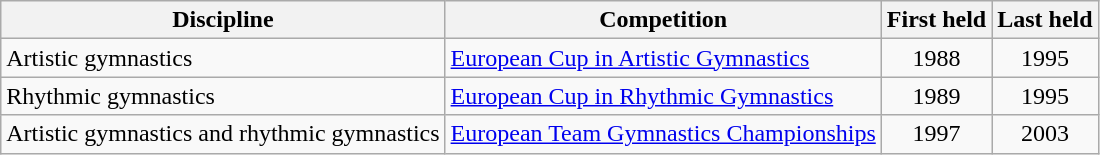<table class="wikitable sortable">
<tr>
<th>Discipline</th>
<th>Competition</th>
<th>First held</th>
<th>Last held</th>
</tr>
<tr>
<td>Artistic gymnastics</td>
<td><a href='#'>European Cup in Artistic Gymnastics</a></td>
<td align=center>1988</td>
<td align=center>1995</td>
</tr>
<tr>
<td>Rhythmic gymnastics</td>
<td><a href='#'>European Cup in Rhythmic Gymnastics</a></td>
<td align=center>1989</td>
<td align=center>1995</td>
</tr>
<tr>
<td>Artistic gymnastics and rhythmic gymnastics</td>
<td><a href='#'>European Team Gymnastics Championships</a></td>
<td align=center>1997</td>
<td align=center>2003</td>
</tr>
</table>
